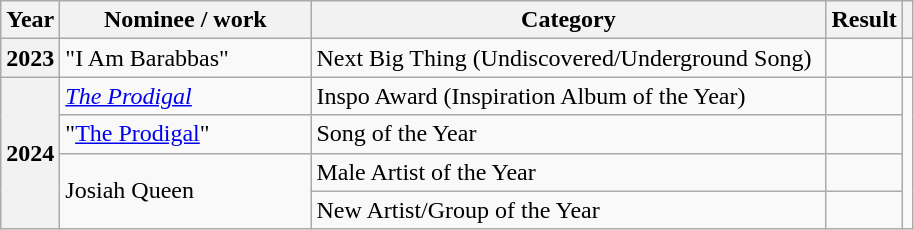<table class="wikitable plainrowheaders">
<tr>
<th>Year</th>
<th style="width:10em;">Nominee / work</th>
<th style="width:21em;">Category</th>
<th>Result</th>
<th></th>
</tr>
<tr>
<th scope="row">2023</th>
<td>"I Am Barabbas"</td>
<td>Next Big Thing (Undiscovered/Underground Song)</td>
<td></td>
<td></td>
</tr>
<tr>
<th scope="row" rowspan="4">2024</th>
<td><em><a href='#'>The Prodigal</a></em></td>
<td>Inspo Award (Inspiration Album of the Year)</td>
<td></td>
<td rowspan="4"></td>
</tr>
<tr>
<td>"<a href='#'>The Prodigal</a>"</td>
<td>Song of the Year</td>
<td></td>
</tr>
<tr>
<td rowspan="2">Josiah Queen</td>
<td>Male Artist of the Year</td>
<td></td>
</tr>
<tr>
<td>New Artist/Group of the Year</td>
<td></td>
</tr>
</table>
